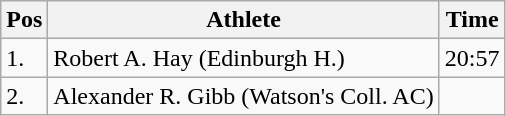<table class="wikitable">
<tr>
<th>Pos</th>
<th>Athlete</th>
<th>Time</th>
</tr>
<tr>
<td>1.</td>
<td>Robert A. Hay (Edinburgh H.)</td>
<td>20:57</td>
</tr>
<tr>
<td>2.</td>
<td>Alexander R. Gibb (Watson's Coll. AC)</td>
<td></td>
</tr>
</table>
